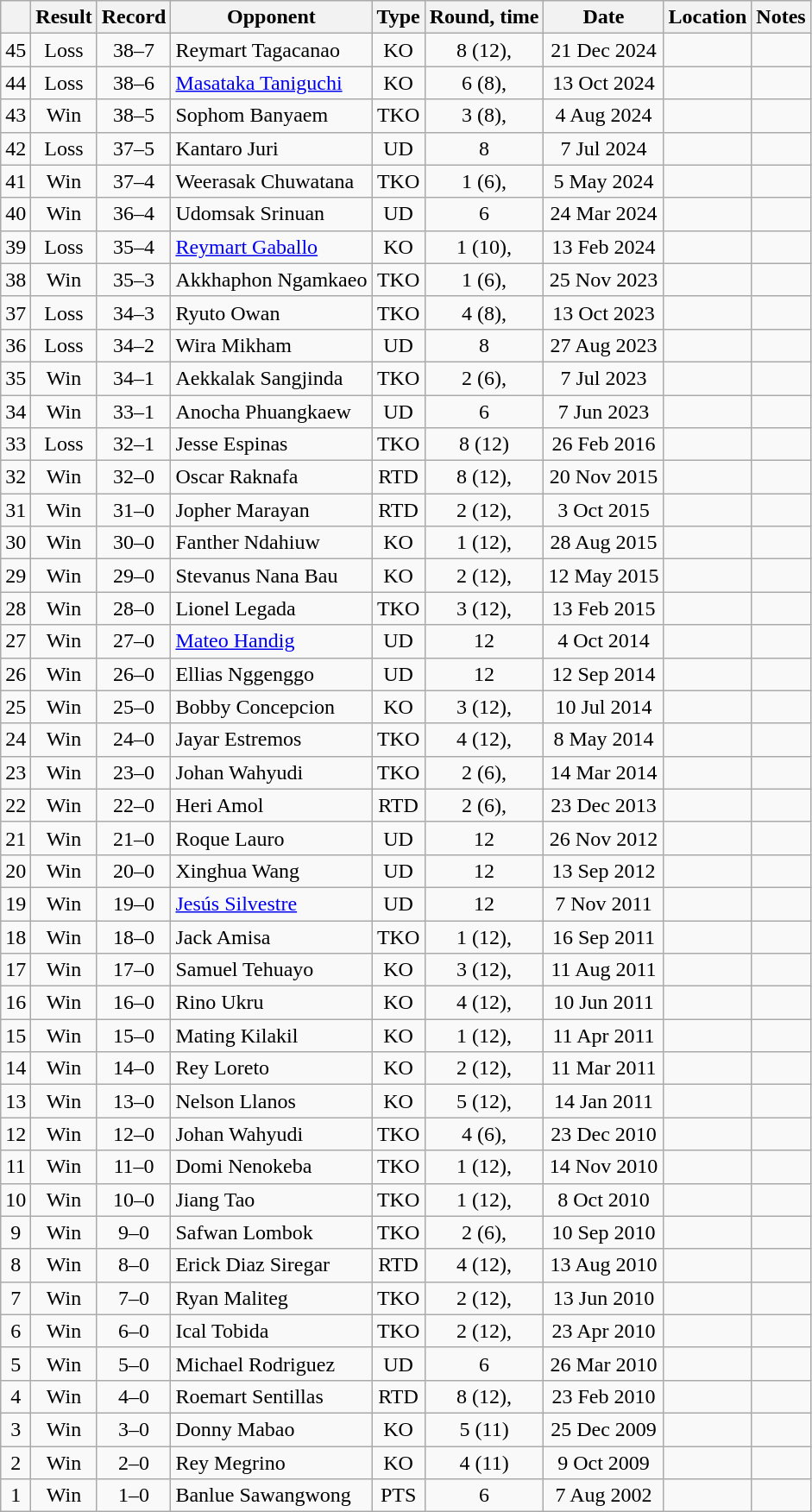<table class="wikitable" style="text-align:center">
<tr>
<th></th>
<th>Result</th>
<th>Record</th>
<th>Opponent</th>
<th>Type</th>
<th>Round, time</th>
<th>Date</th>
<th>Location</th>
<th>Notes</th>
</tr>
<tr>
<td>45</td>
<td>Loss</td>
<td>38–7</td>
<td align=left>Reymart Tagacanao</td>
<td>KO</td>
<td>8 (12), </td>
<td>21 Dec 2024</td>
<td align=left></td>
<td align=left></td>
</tr>
<tr>
<td>44</td>
<td>Loss</td>
<td>38–6</td>
<td align=left><a href='#'>Masataka Taniguchi</a></td>
<td>KO</td>
<td>6 (8), </td>
<td>13 Oct 2024</td>
<td align=left></td>
<td></td>
</tr>
<tr>
<td>43</td>
<td>Win</td>
<td>38–5</td>
<td align=left>Sophom Banyaem</td>
<td>TKO</td>
<td>3 (8), </td>
<td>4 Aug 2024</td>
<td align=left></td>
<td></td>
</tr>
<tr>
<td>42</td>
<td>Loss</td>
<td>37–5</td>
<td align=left>Kantaro Juri</td>
<td>UD</td>
<td>8</td>
<td>7 Jul 2024</td>
<td align=left></td>
<td></td>
</tr>
<tr>
<td>41</td>
<td>Win</td>
<td>37–4</td>
<td align=left>Weerasak Chuwatana</td>
<td>TKO</td>
<td>1 (6), </td>
<td>5 May 2024</td>
<td align=left></td>
<td></td>
</tr>
<tr>
<td>40</td>
<td>Win</td>
<td>36–4</td>
<td align=left>Udomsak Srinuan</td>
<td>UD</td>
<td>6</td>
<td>24 Mar 2024</td>
<td align=left></td>
<td></td>
</tr>
<tr>
<td>39</td>
<td>Loss</td>
<td>35–4</td>
<td align=left><a href='#'>Reymart Gaballo</a></td>
<td>KO</td>
<td>1 (10), </td>
<td>13 Feb 2024</td>
<td align=left></td>
<td align=left></td>
</tr>
<tr>
<td>38</td>
<td>Win</td>
<td>35–3</td>
<td align=left>Akkhaphon Ngamkaeo</td>
<td>TKO</td>
<td>1 (6), </td>
<td>25 Nov 2023</td>
<td align=left></td>
<td align=left></td>
</tr>
<tr>
<td>37</td>
<td>Loss</td>
<td>34–3</td>
<td align=left>Ryuto Owan</td>
<td>TKO</td>
<td>4 (8), </td>
<td>13 Oct 2023</td>
<td align=left></td>
<td align=left></td>
</tr>
<tr>
<td>36</td>
<td>Loss</td>
<td>34–2</td>
<td align=left>Wira Mikham</td>
<td>UD</td>
<td>8</td>
<td>27 Aug 2023</td>
<td align=left></td>
<td align=left></td>
</tr>
<tr>
<td>35</td>
<td>Win</td>
<td>34–1</td>
<td align=left>Aekkalak Sangjinda</td>
<td>TKO</td>
<td>2 (6), </td>
<td>7 Jul 2023</td>
<td align=left></td>
<td align=left></td>
</tr>
<tr>
<td>34</td>
<td>Win</td>
<td>33–1</td>
<td align=left>Anocha Phuangkaew</td>
<td>UD</td>
<td>6</td>
<td>7 Jun 2023</td>
<td align=left></td>
<td align=left></td>
</tr>
<tr>
<td>33</td>
<td>Loss</td>
<td>32–1</td>
<td align=left>Jesse Espinas</td>
<td>TKO</td>
<td>8 (12)</td>
<td>26 Feb 2016</td>
<td align=left></td>
<td align=left></td>
</tr>
<tr>
<td>32</td>
<td>Win</td>
<td>32–0</td>
<td align=left>Oscar Raknafa</td>
<td>RTD</td>
<td>8 (12), </td>
<td>20 Nov 2015</td>
<td align=left></td>
<td align=left></td>
</tr>
<tr>
<td>31</td>
<td>Win</td>
<td>31–0</td>
<td align=left>Jopher Marayan</td>
<td>RTD</td>
<td>2 (12), </td>
<td>3 Oct 2015</td>
<td align=left></td>
<td align=left></td>
</tr>
<tr>
<td>30</td>
<td>Win</td>
<td>30–0</td>
<td align=left>Fanther Ndahiuw</td>
<td>KO</td>
<td>1 (12), </td>
<td>28 Aug 2015</td>
<td align=left></td>
<td align=left></td>
</tr>
<tr>
<td>29</td>
<td>Win</td>
<td>29–0</td>
<td align=left>Stevanus Nana Bau</td>
<td>KO</td>
<td>2 (12), </td>
<td>12 May 2015</td>
<td align=left></td>
<td align=left></td>
</tr>
<tr>
<td>28</td>
<td>Win</td>
<td>28–0</td>
<td align=left>Lionel Legada</td>
<td>TKO</td>
<td>3 (12), </td>
<td>13 Feb 2015</td>
<td align=left></td>
<td align=left></td>
</tr>
<tr>
<td>27</td>
<td>Win</td>
<td>27–0</td>
<td align=left><a href='#'>Mateo Handig</a></td>
<td>UD</td>
<td>12</td>
<td>4 Oct 2014</td>
<td align=left></td>
<td align=left></td>
</tr>
<tr>
<td>26</td>
<td>Win</td>
<td>26–0</td>
<td align=left>Ellias Nggenggo</td>
<td>UD</td>
<td>12</td>
<td>12 Sep 2014</td>
<td align=left></td>
<td align=left></td>
</tr>
<tr>
<td>25</td>
<td>Win</td>
<td>25–0</td>
<td align=left>Bobby Concepcion</td>
<td>KO</td>
<td>3 (12), </td>
<td>10 Jul 2014</td>
<td align=left></td>
<td align=left></td>
</tr>
<tr>
<td>24</td>
<td>Win</td>
<td>24–0</td>
<td align=left>Jayar Estremos</td>
<td>TKO</td>
<td>4 (12), </td>
<td>8 May 2014</td>
<td align=left></td>
<td align=left></td>
</tr>
<tr>
<td>23</td>
<td>Win</td>
<td>23–0</td>
<td align=left>Johan Wahyudi</td>
<td>TKO</td>
<td>2 (6), </td>
<td>14 Mar 2014</td>
<td align=left></td>
<td align=left></td>
</tr>
<tr>
<td>22</td>
<td>Win</td>
<td>22–0</td>
<td align=left>Heri Amol</td>
<td>RTD</td>
<td>2 (6), </td>
<td>23 Dec 2013</td>
<td align=left></td>
<td align=left></td>
</tr>
<tr>
<td>21</td>
<td>Win</td>
<td>21–0</td>
<td align=left>Roque Lauro</td>
<td>UD</td>
<td>12</td>
<td>26 Nov 2012</td>
<td align=left></td>
<td align=left></td>
</tr>
<tr>
<td>20</td>
<td>Win</td>
<td>20–0</td>
<td align=left>Xinghua Wang</td>
<td>UD</td>
<td>12</td>
<td>13 Sep 2012</td>
<td align=left></td>
<td align=left></td>
</tr>
<tr>
<td>19</td>
<td>Win</td>
<td>19–0</td>
<td align=left><a href='#'>Jesús Silvestre</a></td>
<td>UD</td>
<td>12</td>
<td>7 Nov 2011</td>
<td align=left></td>
<td align=left></td>
</tr>
<tr>
<td>18</td>
<td>Win</td>
<td>18–0</td>
<td align=left>Jack Amisa</td>
<td>TKO</td>
<td>1 (12), </td>
<td>16 Sep 2011</td>
<td align=left></td>
<td align=left></td>
</tr>
<tr>
<td>17</td>
<td>Win</td>
<td>17–0</td>
<td align=left>Samuel Tehuayo</td>
<td>KO</td>
<td>3 (12), </td>
<td>11 Aug 2011</td>
<td align=left></td>
<td align=left></td>
</tr>
<tr>
<td>16</td>
<td>Win</td>
<td>16–0</td>
<td align=left>Rino Ukru</td>
<td>KO</td>
<td>4 (12), </td>
<td>10 Jun 2011</td>
<td align=left></td>
<td align=left></td>
</tr>
<tr>
<td>15</td>
<td>Win</td>
<td>15–0</td>
<td align=left>Mating Kilakil</td>
<td>KO</td>
<td>1 (12), </td>
<td>11 Apr 2011</td>
<td align=left></td>
<td align=left></td>
</tr>
<tr>
<td>14</td>
<td>Win</td>
<td>14–0</td>
<td align=left>Rey Loreto</td>
<td>KO</td>
<td>2 (12), </td>
<td>11 Mar 2011</td>
<td align=left></td>
<td align=left></td>
</tr>
<tr>
<td>13</td>
<td>Win</td>
<td>13–0</td>
<td align=left>Nelson Llanos</td>
<td>KO</td>
<td>5 (12), </td>
<td>14 Jan 2011</td>
<td align=left></td>
<td align=left></td>
</tr>
<tr>
<td>12</td>
<td>Win</td>
<td>12–0</td>
<td align=left>Johan Wahyudi</td>
<td>TKO</td>
<td>4 (6), </td>
<td>23 Dec 2010</td>
<td align=left></td>
<td align=left></td>
</tr>
<tr>
<td>11</td>
<td>Win</td>
<td>11–0</td>
<td align=left>Domi Nenokeba</td>
<td>TKO</td>
<td>1 (12), </td>
<td>14 Nov 2010</td>
<td align=left></td>
<td align=left></td>
</tr>
<tr>
<td>10</td>
<td>Win</td>
<td>10–0</td>
<td align=left>Jiang Tao</td>
<td>TKO</td>
<td>1 (12), </td>
<td>8 Oct 2010</td>
<td align=left></td>
<td align=left></td>
</tr>
<tr>
<td>9</td>
<td>Win</td>
<td>9–0</td>
<td align=left>Safwan Lombok</td>
<td>TKO</td>
<td>2 (6), </td>
<td>10 Sep 2010</td>
<td align=left></td>
<td align=left></td>
</tr>
<tr>
<td>8</td>
<td>Win</td>
<td>8–0</td>
<td align=left>Erick Diaz Siregar</td>
<td>RTD</td>
<td>4 (12), </td>
<td>13 Aug 2010</td>
<td align=left></td>
<td align=left></td>
</tr>
<tr>
<td>7</td>
<td>Win</td>
<td>7–0</td>
<td align=left>Ryan Maliteg</td>
<td>TKO</td>
<td>2 (12), </td>
<td>13 Jun 2010</td>
<td align=left></td>
<td align=left></td>
</tr>
<tr>
<td>6</td>
<td>Win</td>
<td>6–0</td>
<td align=left>Ical Tobida</td>
<td>TKO</td>
<td>2 (12), </td>
<td>23 Apr 2010</td>
<td align=left></td>
<td align=left></td>
</tr>
<tr>
<td>5</td>
<td>Win</td>
<td>5–0</td>
<td align=left>Michael Rodriguez</td>
<td>UD</td>
<td>6</td>
<td>26 Mar 2010</td>
<td align=left></td>
<td align=left></td>
</tr>
<tr>
<td>4</td>
<td>Win</td>
<td>4–0</td>
<td align=left>Roemart Sentillas</td>
<td>RTD</td>
<td>8 (12), </td>
<td>23 Feb 2010</td>
<td align=left></td>
<td align=left></td>
</tr>
<tr>
<td>3</td>
<td>Win</td>
<td>3–0</td>
<td align=left>Donny Mabao</td>
<td>KO</td>
<td>5 (11)</td>
<td>25 Dec 2009</td>
<td align=left></td>
<td align=left></td>
</tr>
<tr>
<td>2</td>
<td>Win</td>
<td>2–0</td>
<td align=left>Rey Megrino</td>
<td>KO</td>
<td>4 (11)</td>
<td>9 Oct 2009</td>
<td align=left></td>
<td align=left></td>
</tr>
<tr>
<td>1</td>
<td>Win</td>
<td>1–0</td>
<td align=left>Banlue Sawangwong</td>
<td>PTS</td>
<td>6</td>
<td>7 Aug 2002</td>
<td align=left></td>
<td align=left></td>
</tr>
</table>
